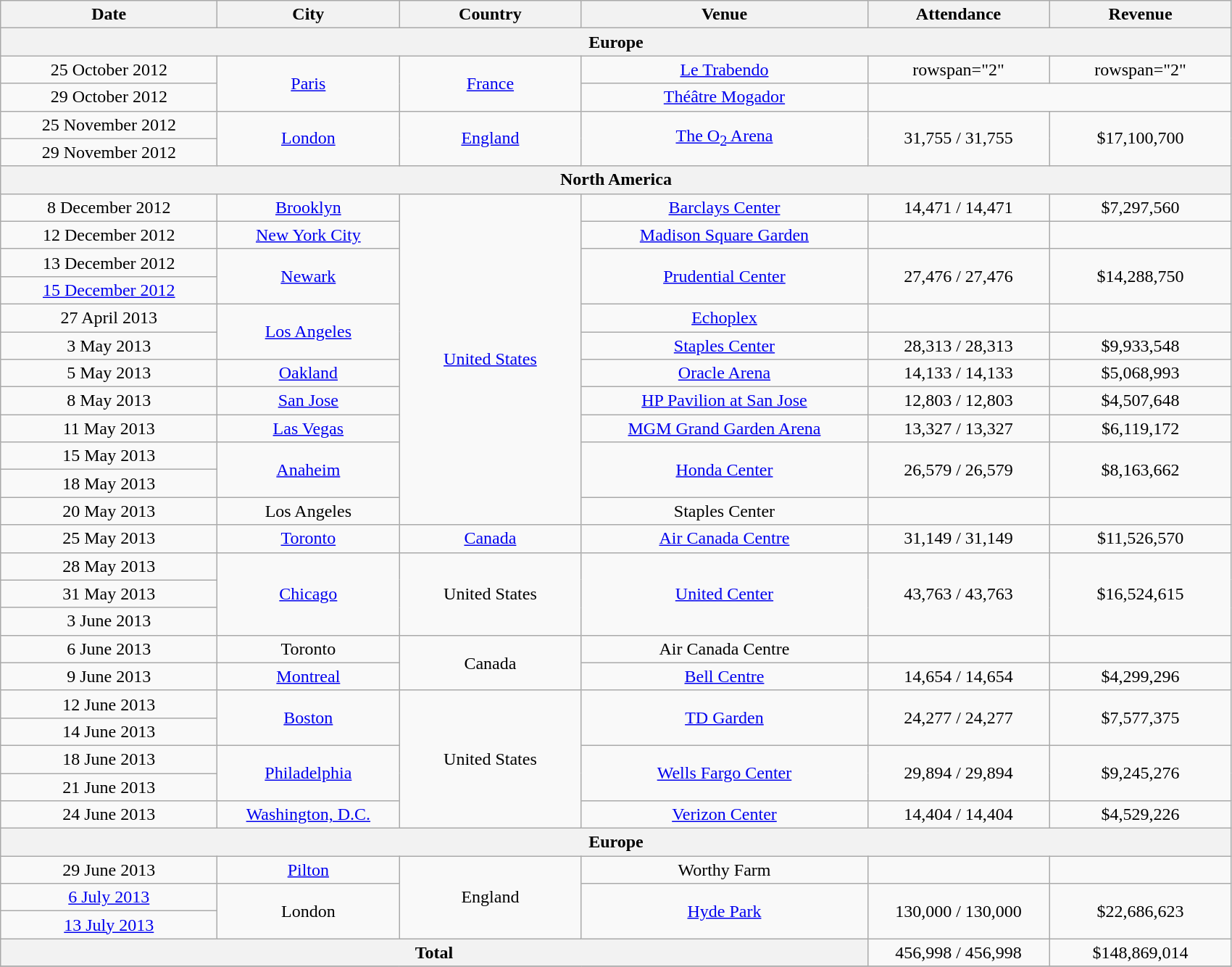<table class="wikitable" style="text-align:center;">
<tr>
<th scope="col" style="width:12em;">Date</th>
<th scope="col" style="width:10em;">City</th>
<th scope="col" style="width:10em;">Country</th>
<th scope="col" style="width:16em;">Venue</th>
<th scope="col" style="width:10em;">Attendance</th>
<th scope="col" style="width:10em;">Revenue</th>
</tr>
<tr>
<th colspan="6">Europe</th>
</tr>
<tr>
<td>25 October 2012</td>
<td rowspan="2"><a href='#'>Paris</a></td>
<td rowspan="2"><a href='#'>France</a></td>
<td><a href='#'>Le Trabendo</a></td>
<td>rowspan="2" </td>
<td>rowspan="2" </td>
</tr>
<tr>
<td>29 October 2012</td>
<td><a href='#'>Théâtre Mogador</a></td>
</tr>
<tr>
<td>25 November 2012</td>
<td rowspan="2"><a href='#'>London</a></td>
<td rowspan="2"><a href='#'>England</a></td>
<td rowspan="2"><a href='#'>The O<sub>2</sub> Arena</a></td>
<td rowspan="2">31,755 / 31,755</td>
<td rowspan="2">$17,100,700</td>
</tr>
<tr>
<td>29 November 2012</td>
</tr>
<tr>
<th colspan="6">North America</th>
</tr>
<tr>
<td>8 December 2012</td>
<td><a href='#'>Brooklyn</a></td>
<td rowspan="12"><a href='#'>United States</a></td>
<td><a href='#'>Barclays Center</a></td>
<td>14,471 / 14,471</td>
<td>$7,297,560</td>
</tr>
<tr>
<td>12 December 2012</td>
<td><a href='#'>New York City</a></td>
<td><a href='#'>Madison Square Garden</a></td>
<td></td>
<td></td>
</tr>
<tr>
<td>13 December 2012</td>
<td rowspan="2"><a href='#'>Newark</a></td>
<td rowspan="2"><a href='#'>Prudential Center</a></td>
<td rowspan="2">27,476 / 27,476</td>
<td rowspan="2">$14,288,750</td>
</tr>
<tr>
<td><a href='#'>15 December 2012</a></td>
</tr>
<tr>
<td>27 April 2013</td>
<td rowspan="2"><a href='#'>Los Angeles</a></td>
<td><a href='#'>Echoplex</a></td>
<td></td>
<td></td>
</tr>
<tr>
<td>3 May 2013</td>
<td><a href='#'>Staples Center</a></td>
<td>28,313 / 28,313</td>
<td>$9,933,548</td>
</tr>
<tr>
<td>5 May 2013</td>
<td><a href='#'>Oakland</a></td>
<td><a href='#'>Oracle Arena</a></td>
<td>14,133 / 14,133</td>
<td>$5,068,993</td>
</tr>
<tr>
<td>8 May 2013</td>
<td><a href='#'>San Jose</a></td>
<td><a href='#'>HP Pavilion at San Jose</a></td>
<td>12,803 / 12,803</td>
<td>$4,507,648</td>
</tr>
<tr>
<td>11 May 2013</td>
<td><a href='#'>Las Vegas</a></td>
<td><a href='#'>MGM Grand Garden Arena</a></td>
<td>13,327 / 13,327</td>
<td>$6,119,172</td>
</tr>
<tr>
<td>15 May 2013</td>
<td rowspan="2"><a href='#'>Anaheim</a></td>
<td rowspan="2"><a href='#'>Honda Center</a></td>
<td rowspan="2">26,579 / 26,579</td>
<td rowspan="2">$8,163,662</td>
</tr>
<tr>
<td>18 May 2013</td>
</tr>
<tr>
<td>20 May 2013</td>
<td>Los Angeles</td>
<td>Staples Center</td>
<td></td>
<td></td>
</tr>
<tr>
<td>25 May 2013</td>
<td><a href='#'>Toronto</a></td>
<td><a href='#'>Canada</a></td>
<td><a href='#'>Air Canada Centre</a></td>
<td>31,149 / 31,149</td>
<td>$11,526,570</td>
</tr>
<tr>
<td>28 May 2013</td>
<td rowspan="3"><a href='#'>Chicago</a></td>
<td rowspan="3">United States</td>
<td rowspan="3"><a href='#'>United Center</a></td>
<td rowspan="3">43,763 / 43,763</td>
<td rowspan="3">$16,524,615</td>
</tr>
<tr>
<td>31 May 2013</td>
</tr>
<tr>
<td>3 June 2013</td>
</tr>
<tr>
<td>6 June 2013</td>
<td>Toronto</td>
<td rowspan="2">Canada</td>
<td>Air Canada Centre</td>
<td></td>
<td></td>
</tr>
<tr>
<td>9 June 2013</td>
<td><a href='#'>Montreal</a></td>
<td><a href='#'>Bell Centre</a></td>
<td>14,654 / 14,654</td>
<td>$4,299,296</td>
</tr>
<tr>
<td>12 June 2013</td>
<td rowspan="2"><a href='#'>Boston</a></td>
<td rowspan="5">United States</td>
<td rowspan="2"><a href='#'>TD Garden</a></td>
<td rowspan="2">24,277 / 24,277</td>
<td rowspan="2">$7,577,375</td>
</tr>
<tr>
<td>14 June 2013</td>
</tr>
<tr>
<td>18 June 2013</td>
<td rowspan="2"><a href='#'>Philadelphia</a></td>
<td rowspan="2"><a href='#'>Wells Fargo Center</a></td>
<td rowspan="2">29,894 / 29,894</td>
<td rowspan="2">$9,245,276</td>
</tr>
<tr>
<td>21 June 2013</td>
</tr>
<tr>
<td>24 June 2013</td>
<td><a href='#'>Washington, D.C.</a></td>
<td><a href='#'>Verizon Center</a></td>
<td>14,404 / 14,404</td>
<td>$4,529,226</td>
</tr>
<tr>
<th colspan=67">Europe</th>
</tr>
<tr>
<td>29 June 2013</td>
<td><a href='#'>Pilton</a></td>
<td rowspan="3">England</td>
<td>Worthy Farm</td>
<td></td>
<td></td>
</tr>
<tr>
<td><a href='#'>6 July 2013</a></td>
<td rowspan="2">London</td>
<td rowspan="2"><a href='#'>Hyde Park</a></td>
<td rowspan="2">130,000 / 130,000</td>
<td rowspan="2">$22,686,623</td>
</tr>
<tr>
<td><a href='#'>13 July 2013</a></td>
</tr>
<tr>
<th colspan="4">Total</th>
<td>456,998 / 456,998</td>
<td>$148,869,014</td>
</tr>
<tr>
</tr>
</table>
